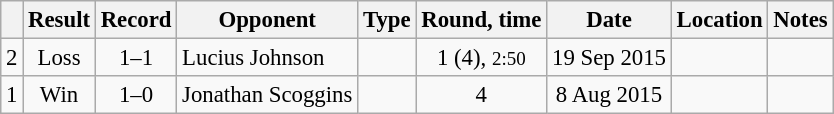<table class="wikitable" style="text-align:center; font-size:95%">
<tr>
<th></th>
<th>Result</th>
<th>Record</th>
<th>Opponent</th>
<th>Type</th>
<th>Round, time</th>
<th>Date</th>
<th>Location</th>
<th>Notes</th>
</tr>
<tr>
<td>2</td>
<td>Loss</td>
<td>1–1</td>
<td style="text-align:left;"> Lucius Johnson</td>
<td></td>
<td>1 (4), <small>2:50</small></td>
<td>19 Sep 2015</td>
<td style="text-align:left;"> </td>
<td style="text-align:left;"></td>
</tr>
<tr>
<td>1</td>
<td>Win</td>
<td>1–0</td>
<td style="text-align:left;"> Jonathan Scoggins</td>
<td></td>
<td>4</td>
<td>8 Aug 2015</td>
<td style="text-align:left;"> </td>
<td style="text-align:left;"></td>
</tr>
</table>
